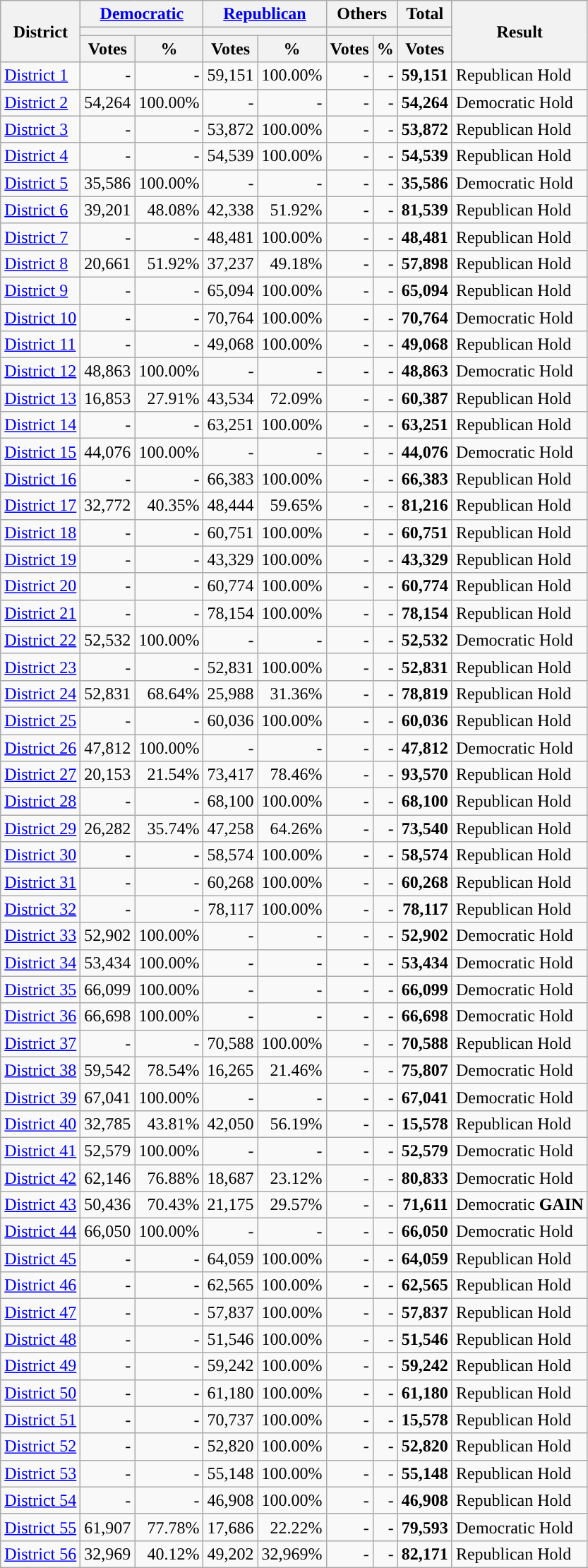<table class="wikitable plainrowheaders sortable" style="font-size:100%; text-align:right;">
<tr>
<th scope=col rowspan=3>District</th>
<th scope=col colspan=2><a href='#'>Democratic</a></th>
<th scope=col colspan=2><a href='#'>Republican</a></th>
<th scope=col colspan=2>Others</th>
<th scope="col">Total</th>
<th scope=col rowspan=3>Result</th>
</tr>
<tr>
<th scope=col colspan=2 style="background:"></th>
<th scope=col colspan=2 style="background:"></th>
<th scope=col colspan=2></th>
<th scope="col"></th>
</tr>
<tr>
<th scope=col data-sort-type="number">Votes</th>
<th scope=col data-sort-type="number">%</th>
<th scope=col data-sort-type="number">Votes</th>
<th scope=col data-sort-type="number">%</th>
<th scope=col data-sort-type="number">Votes</th>
<th scope=col data-sort-type="number">%</th>
<th scope=col data-sort-type="number">Votes</th>
</tr>
<tr>
<td align=left><a href='#'>District 1</a></td>
<td>-</td>
<td>-</td>
<td>59,151</td>
<td>100.00%</td>
<td>-</td>
<td>-</td>
<td><strong>59,151</strong></td>
<td align="left">Republican Hold</td>
</tr>
<tr>
<td align=left><a href='#'>District 2</a></td>
<td>54,264</td>
<td>100.00%</td>
<td>-</td>
<td>-</td>
<td>-</td>
<td>-</td>
<td><strong>54,264</strong></td>
<td align="left">Democratic Hold</td>
</tr>
<tr>
<td align=left><a href='#'>District 3</a></td>
<td>-</td>
<td>-</td>
<td>53,872</td>
<td>100.00%</td>
<td>-</td>
<td>-</td>
<td><strong>53,872</strong></td>
<td align="left">Republican Hold</td>
</tr>
<tr>
<td align=left><a href='#'>District 4</a></td>
<td>-</td>
<td>-</td>
<td>54,539</td>
<td>100.00%</td>
<td>-</td>
<td>-</td>
<td><strong>54,539</strong></td>
<td align="left">Republican Hold</td>
</tr>
<tr>
<td align=left><a href='#'>District 5</a></td>
<td>35,586</td>
<td>100.00%</td>
<td>-</td>
<td>-</td>
<td>-</td>
<td>-</td>
<td><strong>35,586</strong></td>
<td align="left">Democratic Hold</td>
</tr>
<tr>
<td align=left><a href='#'>District 6</a></td>
<td>39,201</td>
<td>48.08%</td>
<td>42,338</td>
<td>51.92%</td>
<td>-</td>
<td>-</td>
<td><strong>81,539</strong></td>
<td align="left">Republican Hold</td>
</tr>
<tr>
<td align=left><a href='#'>District 7</a></td>
<td>-</td>
<td>-</td>
<td>48,481</td>
<td>100.00%</td>
<td>-</td>
<td>-</td>
<td><strong>48,481</strong></td>
<td align="left">Republican Hold</td>
</tr>
<tr>
<td align=left><a href='#'>District 8</a></td>
<td>20,661</td>
<td>51.92%</td>
<td>37,237</td>
<td>49.18%</td>
<td>-</td>
<td>-</td>
<td><strong>57,898</strong></td>
<td align="left">Republican Hold</td>
</tr>
<tr>
<td align=left><a href='#'>District 9</a></td>
<td>-</td>
<td>-</td>
<td>65,094</td>
<td>100.00%</td>
<td>-</td>
<td>-</td>
<td><strong>65,094</strong></td>
<td align="left">Republican Hold</td>
</tr>
<tr>
<td align=left><a href='#'>District 10</a></td>
<td>-</td>
<td>-</td>
<td>70,764</td>
<td>100.00%</td>
<td>-</td>
<td>-</td>
<td><strong>70,764</strong></td>
<td align="left">Democratic Hold</td>
</tr>
<tr>
<td align=left><a href='#'>District 11</a></td>
<td>-</td>
<td>-</td>
<td>49,068</td>
<td>100.00%</td>
<td>-</td>
<td>-</td>
<td><strong>49,068</strong></td>
<td align="left">Republican Hold</td>
</tr>
<tr>
<td align=left><a href='#'>District 12</a></td>
<td>48,863</td>
<td>100.00%</td>
<td>-</td>
<td>-</td>
<td>-</td>
<td>-</td>
<td><strong>48,863 </strong></td>
<td align="left">Democratic Hold</td>
</tr>
<tr>
<td align=left><a href='#'>District 13</a></td>
<td>16,853</td>
<td>27.91%</td>
<td>43,534</td>
<td>72.09%</td>
<td>-</td>
<td>-</td>
<td><strong>60,387</strong></td>
<td align="left">Republican Hold</td>
</tr>
<tr>
<td align=left><a href='#'>District 14</a></td>
<td>-</td>
<td>-</td>
<td>63,251</td>
<td>100.00%</td>
<td>-</td>
<td>-</td>
<td><strong>63,251</strong></td>
<td align="left">Republican Hold</td>
</tr>
<tr>
<td align=left><a href='#'>District 15</a></td>
<td>44,076</td>
<td>100.00%</td>
<td>-</td>
<td>-</td>
<td>-</td>
<td>-</td>
<td><strong>44,076</strong></td>
<td align="left">Democratic Hold</td>
</tr>
<tr>
<td align=left><a href='#'>District 16</a></td>
<td>-</td>
<td>-</td>
<td>66,383</td>
<td>100.00%</td>
<td>-</td>
<td>-</td>
<td><strong>66,383</strong></td>
<td align="left">Republican Hold</td>
</tr>
<tr>
<td align=left><a href='#'>District 17</a></td>
<td>32,772</td>
<td>40.35%</td>
<td>48,444</td>
<td>59.65%</td>
<td>-</td>
<td>-</td>
<td><strong>81,216</strong></td>
<td align="left">Republican Hold</td>
</tr>
<tr>
<td align=left><a href='#'>District 18</a></td>
<td>-</td>
<td>-</td>
<td>60,751</td>
<td>100.00%</td>
<td>-</td>
<td>-</td>
<td><strong>60,751</strong></td>
<td align="left">Republican Hold</td>
</tr>
<tr>
<td align=left><a href='#'>District 19</a></td>
<td>-</td>
<td>-</td>
<td>43,329</td>
<td>100.00%</td>
<td>-</td>
<td>-</td>
<td><strong>43,329</strong></td>
<td align="left">Republican Hold</td>
</tr>
<tr>
<td align=left><a href='#'>District 20</a></td>
<td>-</td>
<td>-</td>
<td>60,774</td>
<td>100.00%</td>
<td>-</td>
<td>-</td>
<td><strong>60,774</strong></td>
<td align="left">Republican Hold</td>
</tr>
<tr>
<td align=left><a href='#'>District 21</a></td>
<td>-</td>
<td>-</td>
<td>78,154</td>
<td>100.00%</td>
<td>-</td>
<td>-</td>
<td><strong>78,154</strong></td>
<td align="left">Republican Hold</td>
</tr>
<tr>
<td align=left><a href='#'>District 22</a></td>
<td>52,532</td>
<td>100.00%</td>
<td>-</td>
<td>-</td>
<td>-</td>
<td>-</td>
<td><strong>52,532</strong></td>
<td align="left">Democratic Hold</td>
</tr>
<tr>
<td align=left><a href='#'>District 23</a></td>
<td>-</td>
<td>-</td>
<td>52,831</td>
<td>100.00%</td>
<td>-</td>
<td>-</td>
<td><strong>52,831</strong></td>
<td align="left">Republican Hold</td>
</tr>
<tr>
<td align=left><a href='#'>District 24</a></td>
<td>52,831</td>
<td>68.64%</td>
<td>25,988</td>
<td>31.36%</td>
<td>-</td>
<td>-</td>
<td><strong>78,819</strong></td>
<td align="left">Republican Hold</td>
</tr>
<tr>
<td align=left><a href='#'>District 25</a></td>
<td>-</td>
<td>-</td>
<td>60,036</td>
<td>100.00%</td>
<td>-</td>
<td>-</td>
<td><strong>60,036</strong></td>
<td align="left">Republican Hold</td>
</tr>
<tr>
<td align=left><a href='#'>District 26</a></td>
<td>47,812</td>
<td>100.00%</td>
<td>-</td>
<td>-</td>
<td>-</td>
<td>-</td>
<td><strong>47,812</strong></td>
<td align="left">Democratic Hold</td>
</tr>
<tr>
<td align=left><a href='#'>District 27</a></td>
<td>20,153</td>
<td>21.54%</td>
<td>73,417</td>
<td>78.46%</td>
<td>-</td>
<td>-</td>
<td><strong>93,570</strong></td>
<td align="left">Republican Hold</td>
</tr>
<tr>
<td align=left><a href='#'>District 28</a></td>
<td>-</td>
<td>-</td>
<td>68,100</td>
<td>100.00%</td>
<td>-</td>
<td>-</td>
<td><strong>68,100</strong></td>
<td align="left">Republican Hold</td>
</tr>
<tr>
<td align=left><a href='#'>District 29</a></td>
<td>26,282</td>
<td>35.74%</td>
<td>47,258</td>
<td>64.26%</td>
<td>-</td>
<td>-</td>
<td><strong>73,540</strong></td>
<td align="left">Republican Hold</td>
</tr>
<tr>
<td align=left><a href='#'>District 30</a></td>
<td>-</td>
<td>-</td>
<td>58,574</td>
<td>100.00%</td>
<td>-</td>
<td>-</td>
<td><strong>58,574</strong></td>
<td align="left">Republican Hold</td>
</tr>
<tr>
<td align=left><a href='#'>District 31</a></td>
<td>-</td>
<td>-</td>
<td>60,268</td>
<td>100.00%</td>
<td>-</td>
<td>-</td>
<td><strong>60,268</strong></td>
<td align="left">Republican Hold</td>
</tr>
<tr>
<td align=left><a href='#'>District 32</a></td>
<td>-</td>
<td>-</td>
<td>78,117</td>
<td>100.00%</td>
<td>-</td>
<td>-</td>
<td><strong>78,117</strong></td>
<td align="left">Republican Hold</td>
</tr>
<tr>
<td align=left><a href='#'>District 33</a></td>
<td>52,902</td>
<td>100.00%</td>
<td>-</td>
<td>-</td>
<td>-</td>
<td>-</td>
<td><strong>52,902</strong></td>
<td align="left">Democratic Hold</td>
</tr>
<tr>
<td align=left><a href='#'>District 34</a></td>
<td>53,434</td>
<td>100.00%</td>
<td>-</td>
<td>-</td>
<td>-</td>
<td>-</td>
<td><strong>53,434</strong></td>
<td align="left">Democratic Hold</td>
</tr>
<tr>
<td align=left><a href='#'>District 35</a></td>
<td>66,099</td>
<td>100.00%</td>
<td>-</td>
<td>-</td>
<td>-</td>
<td>-</td>
<td><strong>66,099</strong></td>
<td align="left">Democratic Hold</td>
</tr>
<tr>
<td align=left><a href='#'>District 36</a></td>
<td>66,698</td>
<td>100.00%</td>
<td>-</td>
<td>-</td>
<td>-</td>
<td>-</td>
<td><strong>66,698</strong></td>
<td align="left">Democratic Hold</td>
</tr>
<tr>
<td align=left><a href='#'>District 37</a></td>
<td>-</td>
<td>-</td>
<td>70,588</td>
<td>100.00%</td>
<td>-</td>
<td>-</td>
<td><strong>70,588</strong></td>
<td align="left">Republican Hold</td>
</tr>
<tr>
<td align=left><a href='#'>District 38</a></td>
<td>59,542</td>
<td>78.54%</td>
<td>16,265</td>
<td>21.46%</td>
<td>-</td>
<td>-</td>
<td><strong>75,807</strong></td>
<td align="left">Democratic Hold</td>
</tr>
<tr>
<td align=left><a href='#'>District 39</a></td>
<td>67,041</td>
<td>100.00%</td>
<td>-</td>
<td>-</td>
<td>-</td>
<td>-</td>
<td><strong>67,041</strong></td>
<td align="left">Democratic Hold</td>
</tr>
<tr ->
<td align=left><a href='#'>District 40</a></td>
<td>32,785</td>
<td>43.81%</td>
<td>42,050</td>
<td>56.19%</td>
<td>-</td>
<td>-</td>
<td><strong>15,578</strong></td>
<td align="left">Republican Hold</td>
</tr>
<tr>
<td align=left><a href='#'>District 41</a></td>
<td>52,579</td>
<td>100.00%</td>
<td>-</td>
<td>-</td>
<td>-</td>
<td>-</td>
<td><strong>52,579</strong></td>
<td align="left">Democratic Hold</td>
</tr>
<tr>
<td align=left><a href='#'>District 42</a></td>
<td>62,146</td>
<td>76.88%</td>
<td>18,687</td>
<td>23.12%</td>
<td>-</td>
<td>-</td>
<td><strong>80,833</strong></td>
<td align="left">Democratic Hold</td>
</tr>
<tr>
<td align=left><a href='#'>District 43</a></td>
<td>50,436</td>
<td>70.43%</td>
<td>21,175</td>
<td>29.57%</td>
<td>-</td>
<td>-</td>
<td><strong>71,611</strong></td>
<td align="left">Democratic <strong>GAIN</strong></td>
</tr>
<tr>
<td align=left><a href='#'>District 44</a></td>
<td>66,050</td>
<td>100.00%</td>
<td>-</td>
<td>-</td>
<td>-</td>
<td>-</td>
<td><strong>66,050</strong></td>
<td align="left">Democratic Hold</td>
</tr>
<tr>
<td align=left><a href='#'>District 45</a></td>
<td>-</td>
<td>-</td>
<td>64,059</td>
<td>100.00%</td>
<td>-</td>
<td>-</td>
<td><strong>64,059</strong></td>
<td align="left">Republican Hold</td>
</tr>
<tr>
<td align=left><a href='#'>District 46</a></td>
<td>-</td>
<td>-</td>
<td>62,565</td>
<td>100.00%</td>
<td>-</td>
<td>-</td>
<td><strong>62,565</strong></td>
<td align="left">Republican Hold</td>
</tr>
<tr>
<td align=left><a href='#'>District 47</a></td>
<td>-</td>
<td>-</td>
<td>57,837</td>
<td>100.00%</td>
<td>-</td>
<td>-</td>
<td><strong>57,837</strong></td>
<td align="left">Republican Hold</td>
</tr>
<tr>
<td align=left><a href='#'>District 48</a></td>
<td>-</td>
<td>-</td>
<td>51,546</td>
<td>100.00%</td>
<td>-</td>
<td>-</td>
<td><strong>51,546</strong></td>
<td align="left">Republican Hold</td>
</tr>
<tr>
<td align=left><a href='#'>District 49</a></td>
<td>-</td>
<td>-</td>
<td>59,242</td>
<td>100.00%</td>
<td>-</td>
<td>-</td>
<td><strong>59,242</strong></td>
<td align="left">Republican Hold</td>
</tr>
<tr>
<td align=left><a href='#'>District 50</a></td>
<td>-</td>
<td>-</td>
<td>61,180</td>
<td>100.00%</td>
<td>-</td>
<td>-</td>
<td><strong>61,180</strong></td>
<td align="left">Republican Hold</td>
</tr>
<tr>
<td align=left><a href='#'>District 51</a></td>
<td>-</td>
<td>-</td>
<td>70,737</td>
<td>100.00%</td>
<td>-</td>
<td>-</td>
<td><strong>15,578</strong></td>
<td align="left">Republican Hold</td>
</tr>
<tr>
<td align=left><a href='#'>District 52</a></td>
<td>-</td>
<td>-</td>
<td>52,820</td>
<td>100.00%</td>
<td>-</td>
<td>-</td>
<td><strong>52,820</strong></td>
<td align="left">Republican Hold</td>
</tr>
<tr>
<td align=left><a href='#'>District 53</a></td>
<td>-</td>
<td>-</td>
<td>55,148</td>
<td>100.00%</td>
<td>-</td>
<td>-</td>
<td><strong>55,148</strong></td>
<td align="left">Republican Hold</td>
</tr>
<tr>
<td align=left><a href='#'>District 54</a></td>
<td>-</td>
<td>-</td>
<td>46,908</td>
<td>100.00%</td>
<td>-</td>
<td>-</td>
<td><strong>46,908</strong></td>
<td align="left">Republican Hold</td>
</tr>
<tr>
<td align=left><a href='#'>District 55</a></td>
<td>61,907</td>
<td>77.78%</td>
<td>17,686</td>
<td>22.22%</td>
<td>-</td>
<td>-</td>
<td><strong>79,593</strong></td>
<td align="left">Democratic Hold</td>
</tr>
<tr>
<td align=left><a href='#'>District 56</a></td>
<td>32,969</td>
<td>40.12%</td>
<td>49,202</td>
<td>32,969%</td>
<td>-</td>
<td>-</td>
<td><strong>82,171</strong></td>
<td align="left">Republican Hold</td>
</tr>
</table>
